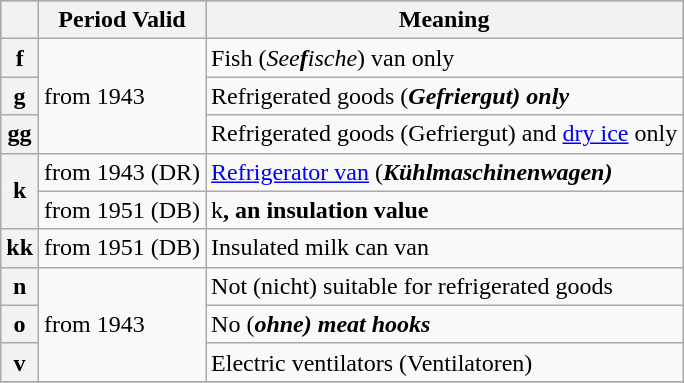<table class="wikitable">
<tr style="background:#FF7F24">
<th></th>
<th>Period Valid</th>
<th>Meaning</th>
</tr>
<tr ---->
<th>f</th>
<td rowspan="3">from 1943</td>
<td>Fish (<em>See<strong>f</strong>ische</em>) van only</td>
</tr>
<tr ---->
<th>g</th>
<td>Refrigerated goods (<strong><em>G<strong>efriergut<em>) only</td>
</tr>
<tr ---->
<th>gg</th>
<td>Refrigerated goods (</em></strong>G</strong>efriergut</em>) and <a href='#'>dry ice</a> only</td>
</tr>
<tr ---->
<th rowspan="2">k</th>
<td>from 1943 (DR)</td>
<td><a href='#'>Refrigerator van</a> (<strong><em>K<strong>ühlmaschinenwagen<em>)</td>
</tr>
<tr ---->
<td>from 1951 (DB)</td>
<td></strong>k<strong>, an insulation value</td>
</tr>
<tr ---->
<th>kk</th>
<td>from 1951 (DB)</td>
<td>Insulated milk can van</td>
</tr>
<tr ---->
<th>n</th>
<td rowspan="3">from 1943</td>
<td>Not (</em></strong>n</strong>icht</em>) suitable for refrigerated goods</td>
</tr>
<tr ---->
<th>o</th>
<td>No (<strong><em>o<strong>hne<em>) meat hooks</td>
</tr>
<tr ---->
<th>v</th>
<td>Electric ventilators (</em></strong>V</strong>entilatoren</em>)</td>
</tr>
<tr ---->
</tr>
</table>
